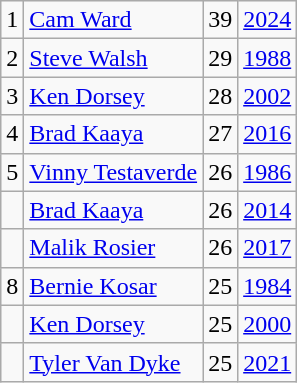<table class="wikitable">
<tr>
<td>1</td>
<td><a href='#'>Cam Ward</a></td>
<td>39</td>
<td><a href='#'>2024</a></td>
</tr>
<tr>
<td>2</td>
<td><a href='#'>Steve Walsh</a></td>
<td>29</td>
<td><a href='#'>1988</a></td>
</tr>
<tr>
<td>3</td>
<td><a href='#'>Ken Dorsey</a></td>
<td>28</td>
<td><a href='#'>2002</a></td>
</tr>
<tr>
<td>4</td>
<td><a href='#'>Brad Kaaya</a></td>
<td>27</td>
<td><a href='#'>2016</a></td>
</tr>
<tr>
<td>5</td>
<td><a href='#'>Vinny Testaverde</a></td>
<td>26</td>
<td><a href='#'>1986</a></td>
</tr>
<tr>
<td></td>
<td><a href='#'>Brad Kaaya</a></td>
<td>26</td>
<td><a href='#'>2014</a></td>
</tr>
<tr>
<td></td>
<td><a href='#'>Malik Rosier</a></td>
<td>26</td>
<td><a href='#'>2017</a></td>
</tr>
<tr>
<td>8</td>
<td><a href='#'>Bernie Kosar</a></td>
<td>25</td>
<td><a href='#'>1984</a></td>
</tr>
<tr>
<td></td>
<td><a href='#'>Ken Dorsey</a></td>
<td>25</td>
<td><a href='#'>2000</a></td>
</tr>
<tr>
<td></td>
<td><a href='#'>Tyler Van Dyke</a></td>
<td>25</td>
<td><a href='#'>2021</a></td>
</tr>
</table>
